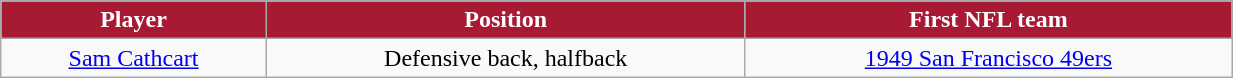<table class="wikitable" width="65%">
<tr align="center" style="background:#A81933;color:#FFFFFF;">
<td><strong>Player</strong></td>
<td><strong>Position</strong></td>
<td><strong>First NFL team</strong></td>
</tr>
<tr align="center" bgcolor="">
<td><a href='#'>Sam Cathcart</a></td>
<td>Defensive back, halfback</td>
<td><a href='#'>1949 San Francisco 49ers</a></td>
</tr>
</table>
